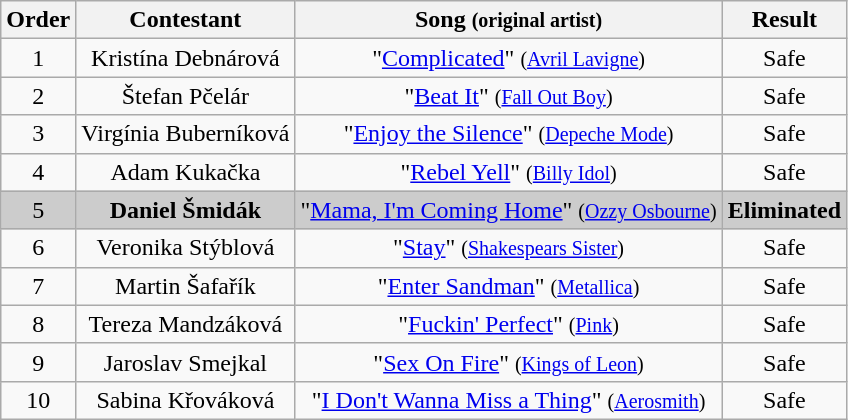<table class="wikitable plainrowheaders" style="text-align:center;">
<tr>
<th scope="col">Order</th>
<th scope="col">Contestant</th>
<th scope="col">Song <small>(original artist)</small></th>
<th scope="col">Result</th>
</tr>
<tr>
<td>1</td>
<td>Kristína Debnárová</td>
<td>"<a href='#'>Complicated</a>" <small>(<a href='#'>Avril Lavigne</a>)</small></td>
<td>Safe</td>
</tr>
<tr>
<td>2</td>
<td>Štefan Pčelár</td>
<td>"<a href='#'>Beat It</a>" <small>(<a href='#'>Fall Out Boy</a>)</small></td>
<td>Safe</td>
</tr>
<tr>
<td>3</td>
<td>Virgínia Buberníková</td>
<td>"<a href='#'>Enjoy the Silence</a>" <small>(<a href='#'>Depeche Mode</a>) </small></td>
<td>Safe</td>
</tr>
<tr>
<td>4</td>
<td>Adam Kukačka</td>
<td>"<a href='#'>Rebel Yell</a>" <small>(<a href='#'>Billy Idol</a>)</small></td>
<td>Safe</td>
</tr>
<tr style="background:#ccc;">
<td>5</td>
<td><strong>Daniel Šmidák</strong></td>
<td>"<a href='#'>Mama, I'm Coming Home</a>" <small>(<a href='#'>Ozzy Osbourne</a>)</small></td>
<td><strong>Eliminated</strong></td>
</tr>
<tr>
<td>6</td>
<td>Veronika Stýblová</td>
<td>"<a href='#'>Stay</a>" <small>(<a href='#'>Shakespears Sister</a>)</small></td>
<td>Safe</td>
</tr>
<tr>
<td>7</td>
<td>Martin Šafařík</td>
<td>"<a href='#'>Enter Sandman</a>" <small>(<a href='#'>Metallica</a>)</small></td>
<td>Safe</td>
</tr>
<tr>
<td>8</td>
<td>Tereza Mandzáková</td>
<td>"<a href='#'>Fuckin' Perfect</a>" <small>(<a href='#'>Pink</a>)</small></td>
<td>Safe</td>
</tr>
<tr>
<td>9</td>
<td>Jaroslav Smejkal</td>
<td>"<a href='#'>Sex On Fire</a>" <small>(<a href='#'>Kings of Leon</a>)</small></td>
<td>Safe</td>
</tr>
<tr>
<td>10</td>
<td>Sabina Křováková</td>
<td>"<a href='#'>I Don't Wanna Miss a Thing</a>" <small>(<a href='#'>Aerosmith</a>)</small></td>
<td>Safe</td>
</tr>
</table>
